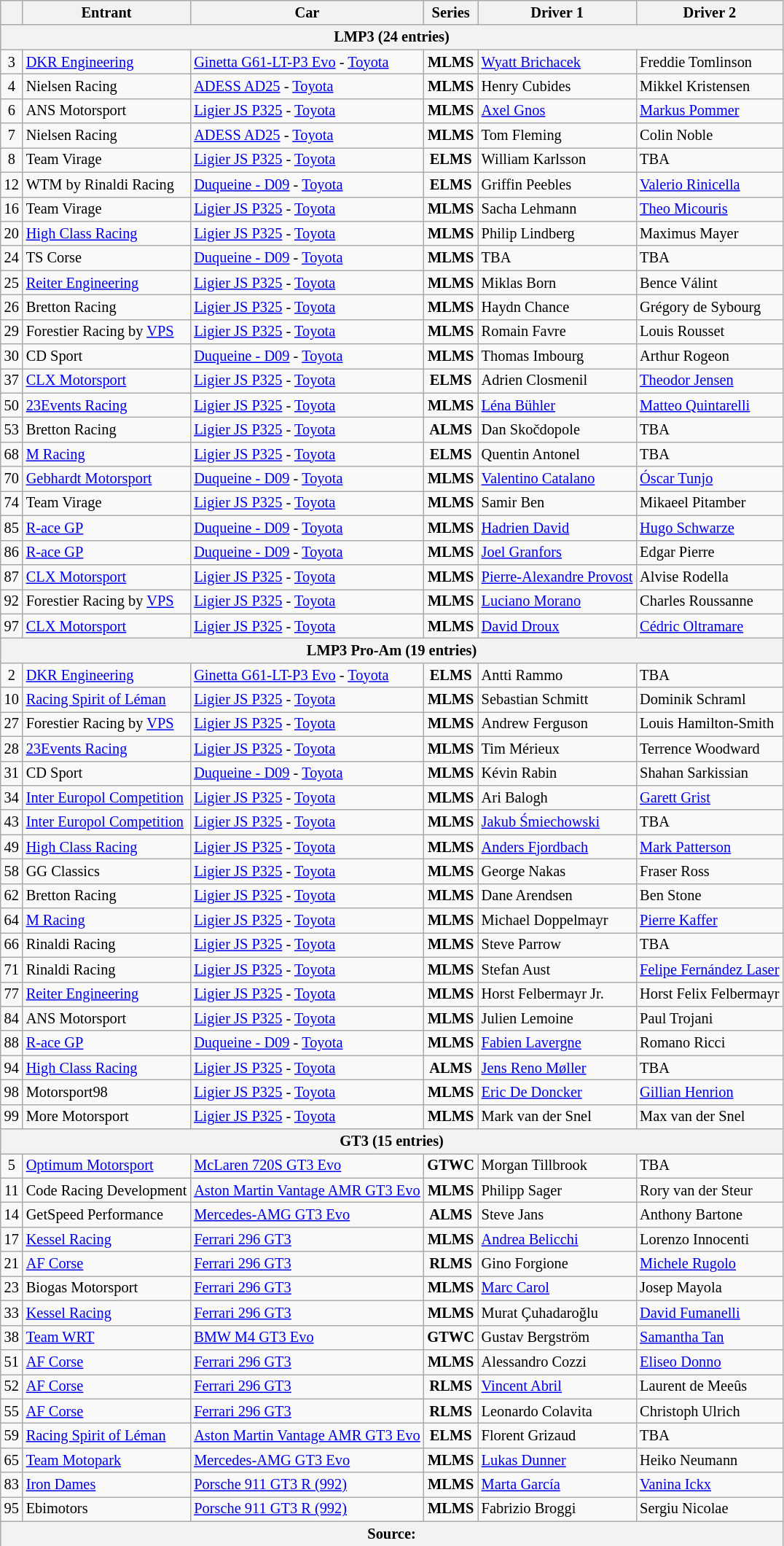<table class="wikitable" style="font-size: 85%">
<tr>
<th></th>
<th>Entrant</th>
<th>Car</th>
<th>Series</th>
<th>Driver 1</th>
<th>Driver 2</th>
</tr>
<tr>
<th colspan=6>LMP3 (24 entries)</th>
</tr>
<tr>
<td align="center">3</td>
<td> <a href='#'>DKR Engineering</a></td>
<td><a href='#'>Ginetta G61-LT-P3 Evo</a> - <a href='#'>Toyota</a></td>
<td align="center"><strong><span>MLMS</span></strong></td>
<td> <a href='#'>Wyatt Brichacek</a></td>
<td> Freddie Tomlinson</td>
</tr>
<tr>
<td align="center">4</td>
<td> Nielsen Racing</td>
<td><a href='#'>ADESS AD25</a> - <a href='#'>Toyota</a></td>
<td align="center"><strong><span>MLMS</span></strong></td>
<td> Henry Cubides</td>
<td> Mikkel Kristensen</td>
</tr>
<tr>
<td align="center">6</td>
<td> ANS Motorsport</td>
<td><a href='#'>Ligier JS P325</a> - <a href='#'>Toyota</a></td>
<td align="center"><strong><span>MLMS</span></strong></td>
<td> <a href='#'>Axel Gnos</a></td>
<td> <a href='#'>Markus Pommer</a></td>
</tr>
<tr>
<td align="center">7</td>
<td> Nielsen Racing</td>
<td><a href='#'>ADESS AD25</a> - <a href='#'>Toyota</a></td>
<td align="center"><strong><span>MLMS</span></strong></td>
<td> Tom Fleming</td>
<td> Colin Noble</td>
</tr>
<tr>
<td align="center">8</td>
<td> Team Virage</td>
<td><a href='#'>Ligier JS P325</a> - <a href='#'>Toyota</a></td>
<td align="center"><strong><span>ELMS</span></strong></td>
<td> William Karlsson</td>
<td> TBA</td>
</tr>
<tr>
<td align="center">12</td>
<td> WTM by Rinaldi Racing</td>
<td><a href='#'>Duqueine - D09</a> - <a href='#'>Toyota</a></td>
<td align="center"><strong><span>ELMS</span></strong></td>
<td> Griffin Peebles</td>
<td> <a href='#'>Valerio Rinicella</a></td>
</tr>
<tr>
<td align="center">16</td>
<td> Team Virage</td>
<td><a href='#'>Ligier JS P325</a> - <a href='#'>Toyota</a></td>
<td align="center"><strong><span>MLMS</span></strong></td>
<td> Sacha Lehmann</td>
<td> <a href='#'>Theo Micouris</a></td>
</tr>
<tr>
<td align="center">20</td>
<td> <a href='#'>High Class Racing</a></td>
<td><a href='#'>Ligier JS P325</a> - <a href='#'>Toyota</a></td>
<td align="center"><strong><span>MLMS</span></strong></td>
<td> Philip Lindberg</td>
<td> Maximus Mayer</td>
</tr>
<tr>
<td align="center">24</td>
<td> TS Corse</td>
<td><a href='#'>Duqueine - D09</a> - <a href='#'>Toyota</a></td>
<td align="center"><strong><span>MLMS</span></strong></td>
<td> TBA</td>
<td> TBA</td>
</tr>
<tr>
<td align="center">25</td>
<td> <a href='#'>Reiter Engineering</a></td>
<td><a href='#'>Ligier JS P325</a> - <a href='#'>Toyota</a></td>
<td align="center"><strong><span>MLMS</span></strong></td>
<td> Miklas Born</td>
<td> Bence Válint</td>
</tr>
<tr>
<td align="center">26</td>
<td> Bretton Racing</td>
<td><a href='#'>Ligier JS P325</a> - <a href='#'>Toyota</a></td>
<td align="center"><strong><span>MLMS</span></strong></td>
<td> Haydn Chance</td>
<td> Grégory de Sybourg</td>
</tr>
<tr>
<td align="center">29</td>
<td> Forestier Racing by <a href='#'>VPS</a></td>
<td><a href='#'>Ligier JS P325</a> - <a href='#'>Toyota</a></td>
<td align="center"><strong><span>MLMS</span></strong></td>
<td> Romain Favre</td>
<td> Louis Rousset</td>
</tr>
<tr>
<td align="center">30</td>
<td> CD Sport</td>
<td><a href='#'>Duqueine - D09</a> - <a href='#'>Toyota</a></td>
<td align="center"><strong><span>MLMS</span></strong></td>
<td> Thomas Imbourg</td>
<td> Arthur Rogeon</td>
</tr>
<tr>
<td align="center">37</td>
<td> <a href='#'>CLX Motorsport</a></td>
<td><a href='#'>Ligier JS P325</a> - <a href='#'>Toyota</a></td>
<td align="center"><strong><span>ELMS</span></strong></td>
<td> Adrien Closmenil</td>
<td> <a href='#'>Theodor Jensen</a></td>
</tr>
<tr>
<td align="center">50</td>
<td> <a href='#'>23Events Racing</a></td>
<td><a href='#'>Ligier JS P325</a> - <a href='#'>Toyota</a></td>
<td align="center"><strong><span>MLMS</span></strong></td>
<td> <a href='#'>Léna Bühler</a></td>
<td> <a href='#'>Matteo Quintarelli</a></td>
</tr>
<tr>
<td align="center">53</td>
<td> Bretton Racing</td>
<td><a href='#'>Ligier JS P325</a> - <a href='#'>Toyota</a></td>
<td align="center"><strong><span>ALMS</span></strong></td>
<td> Dan Skočdopole</td>
<td> TBA</td>
</tr>
<tr>
<td align="center">68</td>
<td> <a href='#'>M Racing</a></td>
<td><a href='#'>Ligier JS P325</a> - <a href='#'>Toyota</a></td>
<td align="center"><strong><span>ELMS</span></strong></td>
<td> Quentin Antonel</td>
<td> TBA</td>
</tr>
<tr>
<td align="center">70</td>
<td> <a href='#'>Gebhardt Motorsport</a></td>
<td><a href='#'>Duqueine - D09</a> - <a href='#'>Toyota</a></td>
<td align="center"><strong><span>MLMS</span></strong></td>
<td> <a href='#'>Valentino Catalano</a></td>
<td> <a href='#'>Óscar Tunjo</a></td>
</tr>
<tr>
<td align="center">74</td>
<td> Team Virage</td>
<td><a href='#'>Ligier JS P325</a> - <a href='#'>Toyota</a></td>
<td align="center"><strong><span>MLMS</span></strong></td>
<td> Samir Ben</td>
<td> Mikaeel Pitamber</td>
</tr>
<tr>
<td align="center">85</td>
<td> <a href='#'>R-ace GP</a></td>
<td><a href='#'>Duqueine - D09</a> - <a href='#'>Toyota</a></td>
<td align="center"><strong><span>MLMS</span></strong></td>
<td> <a href='#'>Hadrien David</a></td>
<td> <a href='#'>Hugo Schwarze</a></td>
</tr>
<tr>
<td align="center">86</td>
<td> <a href='#'>R-ace GP</a></td>
<td><a href='#'>Duqueine - D09</a> - <a href='#'>Toyota</a></td>
<td align="center"><strong><span>MLMS</span></strong></td>
<td> <a href='#'>Joel Granfors</a></td>
<td> Edgar Pierre</td>
</tr>
<tr>
<td align="center">87</td>
<td> <a href='#'>CLX Motorsport</a></td>
<td><a href='#'>Ligier JS P325</a> - <a href='#'>Toyota</a></td>
<td align="center"><strong><span>MLMS</span></strong></td>
<td> <a href='#'>Pierre-Alexandre Provost</a></td>
<td> Alvise Rodella</td>
</tr>
<tr>
<td align="center">92</td>
<td> Forestier Racing by <a href='#'>VPS</a></td>
<td><a href='#'>Ligier JS P325</a> - <a href='#'>Toyota</a></td>
<td align="center"><strong><span>MLMS</span></strong></td>
<td> <a href='#'>Luciano Morano</a></td>
<td> Charles Roussanne</td>
</tr>
<tr>
<td align="center">97</td>
<td> <a href='#'>CLX Motorsport</a></td>
<td><a href='#'>Ligier JS P325</a> - <a href='#'>Toyota</a></td>
<td align="center"><strong><span>MLMS</span></strong></td>
<td> <a href='#'>David Droux</a></td>
<td> <a href='#'>Cédric Oltramare</a></td>
</tr>
<tr>
<th colspan=6>LMP3 Pro-Am (19 entries)</th>
</tr>
<tr>
<td align="center">2</td>
<td> <a href='#'>DKR Engineering</a></td>
<td><a href='#'>Ginetta G61-LT-P3 Evo</a> - <a href='#'>Toyota</a></td>
<td align="center"><strong><span>ELMS</span></strong></td>
<td> Antti Rammo</td>
<td> TBA</td>
</tr>
<tr>
<td align="center">10</td>
<td> <a href='#'>Racing Spirit of Léman</a></td>
<td><a href='#'>Ligier JS P325</a> - <a href='#'>Toyota</a></td>
<td align="center"><strong><span>MLMS</span></strong></td>
<td> Sebastian Schmitt</td>
<td> Dominik Schraml</td>
</tr>
<tr>
<td align="center">27</td>
<td> Forestier Racing by <a href='#'>VPS</a></td>
<td><a href='#'>Ligier JS P325</a> - <a href='#'>Toyota</a></td>
<td align="center"><strong><span>MLMS</span></strong></td>
<td> Andrew Ferguson</td>
<td> Louis Hamilton-Smith</td>
</tr>
<tr>
<td align="center">28</td>
<td> <a href='#'>23Events Racing</a></td>
<td><a href='#'>Ligier JS P325</a> - <a href='#'>Toyota</a></td>
<td align="center"><strong><span>MLMS</span></strong></td>
<td> Tim Mérieux</td>
<td> Terrence Woodward</td>
</tr>
<tr>
<td align="center">31</td>
<td> CD Sport</td>
<td><a href='#'>Duqueine - D09</a> - <a href='#'>Toyota</a></td>
<td align="center"><strong><span>MLMS</span></strong></td>
<td> Kévin Rabin</td>
<td> Shahan Sarkissian</td>
</tr>
<tr>
<td align=center>34</td>
<td> <a href='#'>Inter Europol Competition</a></td>
<td><a href='#'>Ligier JS P325</a> - <a href='#'>Toyota</a></td>
<td align=center><strong><span>MLMS</span></strong></td>
<td> Ari Balogh</td>
<td> <a href='#'>Garett Grist</a></td>
</tr>
<tr>
<td align=center>43</td>
<td> <a href='#'>Inter Europol Competition</a></td>
<td><a href='#'>Ligier JS P325</a> - <a href='#'>Toyota</a></td>
<td align=center><strong><span>MLMS</span></strong></td>
<td> <a href='#'>Jakub Śmiechowski</a></td>
<td> TBA</td>
</tr>
<tr>
<td align="center">49</td>
<td> <a href='#'>High Class Racing</a></td>
<td><a href='#'>Ligier JS P325</a> - <a href='#'>Toyota</a></td>
<td align="center"><strong><span>MLMS</span></strong></td>
<td> <a href='#'>Anders Fjordbach</a></td>
<td> <a href='#'>Mark Patterson</a></td>
</tr>
<tr>
<td align=center>58</td>
<td> GG Classics</td>
<td><a href='#'>Ligier JS P325</a> - <a href='#'>Toyota</a></td>
<td align=center><strong><span>MLMS</span></strong></td>
<td> George Nakas</td>
<td> Fraser Ross</td>
</tr>
<tr>
<td align="center">62</td>
<td> Bretton Racing</td>
<td><a href='#'>Ligier JS P325</a> - <a href='#'>Toyota</a></td>
<td align="center"><strong><span>MLMS</span></strong></td>
<td> Dane Arendsen</td>
<td> Ben Stone</td>
</tr>
<tr>
<td align="center">64</td>
<td> <a href='#'>M Racing</a></td>
<td><a href='#'>Ligier JS P325</a> - <a href='#'>Toyota</a></td>
<td align="center"><strong><span>MLMS</span></strong></td>
<td> Michael Doppelmayr</td>
<td> <a href='#'>Pierre Kaffer</a></td>
</tr>
<tr>
<td align=center>66</td>
<td> Rinaldi Racing</td>
<td><a href='#'>Ligier JS P325</a> - <a href='#'>Toyota</a></td>
<td align=center><strong><span>MLMS</span></strong></td>
<td> Steve Parrow</td>
<td> TBA</td>
</tr>
<tr>
<td align=center>71</td>
<td> Rinaldi Racing</td>
<td><a href='#'>Ligier JS P325</a> - <a href='#'>Toyota</a></td>
<td align=center><strong><span>MLMS</span></strong></td>
<td> Stefan Aust</td>
<td> <a href='#'>Felipe Fernández Laser</a></td>
</tr>
<tr>
<td align="center">77</td>
<td> <a href='#'>Reiter Engineering</a></td>
<td><a href='#'>Ligier JS P325</a> - <a href='#'>Toyota</a></td>
<td align="center"><strong><span>MLMS</span></strong></td>
<td> Horst Felbermayr Jr.</td>
<td> Horst Felix Felbermayr</td>
</tr>
<tr>
<td align="center">84</td>
<td> ANS Motorsport</td>
<td><a href='#'>Ligier JS P325</a> - <a href='#'>Toyota</a></td>
<td align="center"><strong><span>MLMS</span></strong></td>
<td> Julien Lemoine</td>
<td> Paul Trojani</td>
</tr>
<tr>
<td align="center">88</td>
<td> <a href='#'>R-ace GP</a></td>
<td><a href='#'>Duqueine - D09</a> - <a href='#'>Toyota</a></td>
<td align="center"><strong><span>MLMS</span></strong></td>
<td> <a href='#'>Fabien Lavergne</a></td>
<td> Romano Ricci</td>
</tr>
<tr>
<td align="center">94</td>
<td> <a href='#'>High Class Racing</a></td>
<td><a href='#'>Ligier JS P325</a> - <a href='#'>Toyota</a></td>
<td align="center"><strong><span>ALMS</span></strong></td>
<td> <a href='#'>Jens Reno Møller</a></td>
<td> TBA</td>
</tr>
<tr>
<td align="center">98</td>
<td> Motorsport98</td>
<td><a href='#'>Ligier JS P325</a> - <a href='#'>Toyota</a></td>
<td align="center"><strong><span>MLMS</span></strong></td>
<td> <a href='#'>Eric De Doncker</a></td>
<td> <a href='#'>Gillian Henrion</a></td>
</tr>
<tr>
<td align="center">99</td>
<td> More Motorsport</td>
<td><a href='#'>Ligier JS P325</a> - <a href='#'>Toyota</a></td>
<td align="center"><strong><span>MLMS</span></strong></td>
<td> Mark van der Snel</td>
<td> Max van der Snel</td>
</tr>
<tr>
<th colspan=6>GT3 (15 entries)</th>
</tr>
<tr>
<td align="center">5</td>
<td> <a href='#'>Optimum Motorsport</a></td>
<td><a href='#'>McLaren 720S GT3 Evo</a></td>
<td align="center"><strong><span>GTWC</span></strong></td>
<td> Morgan Tillbrook</td>
<td> TBA</td>
</tr>
<tr>
<td align="center">11</td>
<td> Code Racing Development</td>
<td><a href='#'>Aston Martin Vantage AMR GT3 Evo</a></td>
<td align="center"><strong><span>MLMS</span></strong></td>
<td> Philipp Sager</td>
<td> Rory van der Steur</td>
</tr>
<tr>
<td align="center">14</td>
<td> GetSpeed Performance</td>
<td><a href='#'>Mercedes-AMG GT3 Evo</a></td>
<td align="center"><strong><span>ALMS</span></strong></td>
<td> Steve Jans</td>
<td> Anthony Bartone</td>
</tr>
<tr>
<td align="center">17</td>
<td> <a href='#'>Kessel Racing</a></td>
<td><a href='#'>Ferrari 296 GT3</a></td>
<td align="center"><strong><span>MLMS</span></strong></td>
<td> <a href='#'>Andrea Belicchi</a></td>
<td> Lorenzo Innocenti</td>
</tr>
<tr>
<td align="center">21</td>
<td> <a href='#'>AF Corse</a></td>
<td><a href='#'>Ferrari 296 GT3</a></td>
<td align="center"><strong><span>RLMS</span></strong></td>
<td> Gino Forgione</td>
<td> <a href='#'>Michele Rugolo</a></td>
</tr>
<tr>
<td align="center">23</td>
<td> Biogas Motorsport</td>
<td><a href='#'>Ferrari 296 GT3</a></td>
<td align="center"><strong><span>MLMS</span></strong></td>
<td> <a href='#'>Marc Carol</a></td>
<td> Josep Mayola</td>
</tr>
<tr>
<td align="center">33</td>
<td> <a href='#'>Kessel Racing</a></td>
<td><a href='#'>Ferrari 296 GT3</a></td>
<td align="center"><strong><span>MLMS</span></strong></td>
<td> Murat Çuhadaroğlu</td>
<td> <a href='#'>David Fumanelli</a></td>
</tr>
<tr>
<td align="center">38</td>
<td> <a href='#'>Team WRT</a></td>
<td><a href='#'>BMW M4 GT3 Evo</a></td>
<td align="center"><strong><span>GTWC</span></strong></td>
<td> Gustav Bergström</td>
<td> <a href='#'>Samantha Tan</a></td>
</tr>
<tr>
<td align="center">51</td>
<td> <a href='#'>AF Corse</a></td>
<td><a href='#'>Ferrari 296 GT3</a></td>
<td align="center"><strong><span>MLMS</span></strong></td>
<td> Alessandro Cozzi</td>
<td> <a href='#'>Eliseo Donno</a></td>
</tr>
<tr>
<td align="center">52</td>
<td> <a href='#'>AF Corse</a></td>
<td><a href='#'>Ferrari 296 GT3</a></td>
<td align="center"><strong><span>RLMS</span></strong></td>
<td> <a href='#'>Vincent Abril</a></td>
<td> Laurent de Meeûs</td>
</tr>
<tr>
<td align="center">55</td>
<td> <a href='#'>AF Corse</a></td>
<td><a href='#'>Ferrari 296 GT3</a></td>
<td align="center"><strong><span>RLMS</span></strong></td>
<td> Leonardo Colavita</td>
<td> Christoph Ulrich</td>
</tr>
<tr>
<td align="center">59</td>
<td> <a href='#'>Racing Spirit of Léman</a></td>
<td><a href='#'>Aston Martin Vantage AMR GT3 Evo</a></td>
<td align="center"><strong><span>ELMS</span></strong></td>
<td> Florent Grizaud</td>
<td> TBA</td>
</tr>
<tr>
<td align="center">65</td>
<td> <a href='#'>Team Motopark</a></td>
<td><a href='#'>Mercedes-AMG GT3 Evo</a></td>
<td align="center"><strong><span>MLMS</span></strong></td>
<td> <a href='#'>Lukas Dunner</a></td>
<td> Heiko Neumann</td>
</tr>
<tr>
<td align="center">83</td>
<td> <a href='#'>Iron Dames</a></td>
<td><a href='#'>Porsche 911 GT3 R (992)</a></td>
<td align="center"><strong><span>MLMS</span></strong></td>
<td> <a href='#'>Marta García</a></td>
<td> <a href='#'>Vanina Ickx</a></td>
</tr>
<tr>
<td align="center">95</td>
<td> Ebimotors</td>
<td><a href='#'>Porsche 911 GT3 R (992)</a></td>
<td align="center"><strong><span>MLMS</span></strong></td>
<td> Fabrizio Broggi</td>
<td> Sergiu Nicolae</td>
</tr>
<tr>
<th colspan=6>Source:</th>
</tr>
</table>
